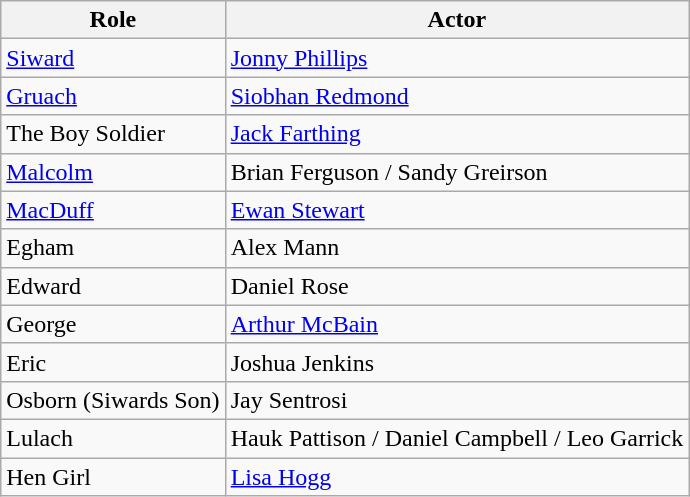<table class="wikitable sortable">
<tr>
<th>Role</th>
<th>Actor</th>
</tr>
<tr>
<td><a href='#'>Siward</a></td>
<td><a href='#'>Jonny Phillips</a></td>
</tr>
<tr>
<td><a href='#'>Gruach</a></td>
<td><a href='#'>Siobhan Redmond</a></td>
</tr>
<tr>
<td>The Boy Soldier</td>
<td><a href='#'>Jack Farthing</a></td>
</tr>
<tr>
<td><a href='#'>Malcolm</a></td>
<td>Brian Ferguson / Sandy Greirson</td>
</tr>
<tr>
<td><a href='#'>MacDuff</a></td>
<td><a href='#'>Ewan Stewart</a></td>
</tr>
<tr>
<td>Egham</td>
<td>Alex Mann</td>
</tr>
<tr>
<td>Edward</td>
<td>Daniel Rose</td>
</tr>
<tr>
<td>George</td>
<td><a href='#'>Arthur McBain</a></td>
</tr>
<tr>
<td>Eric</td>
<td>Joshua Jenkins</td>
</tr>
<tr>
<td>Osborn (Siwards Son)</td>
<td>Jay Sentrosi</td>
</tr>
<tr>
<td>Lulach</td>
<td>Hauk Pattison / Daniel Campbell / Leo Garrick</td>
</tr>
<tr>
<td>Hen Girl</td>
<td><a href='#'>Lisa Hogg</a></td>
</tr>
</table>
